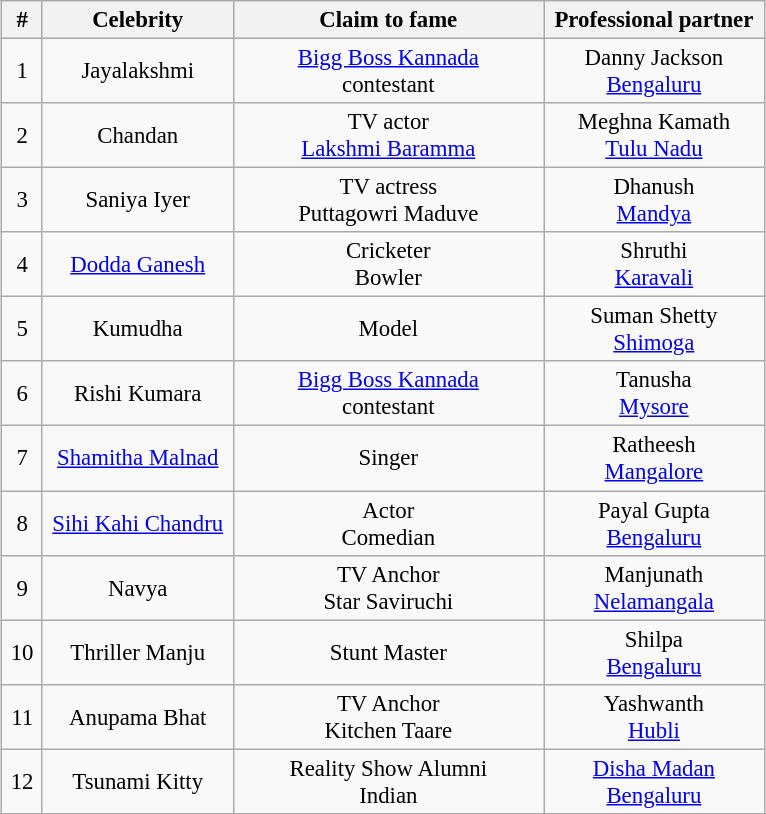<table class="wikitable" style="text-align: center; white-space:nowrap; margin:auto; font-size:95%;">
<tr>
<th width=20>#</th>
<th width=120>Celebrity</th>
<th width=200>Claim to fame</th>
<th width=140>Professional partner</th>
</tr>
<tr>
<td>1</td>
<td>Jayalakshmi</td>
<td><a href='#'>Bigg Boss Kannada</a> <br>contestant</td>
<td>Danny Jackson<br> <a href='#'>Bengaluru</a></td>
</tr>
<tr>
<td>2</td>
<td>Chandan</td>
<td>TV actor <br><a href='#'>Lakshmi Baramma</a></td>
<td>Meghna Kamath<br> <a href='#'>Tulu Nadu</a></td>
</tr>
<tr>
<td>3</td>
<td>Saniya Iyer</td>
<td>TV actress <br>Puttagowri Maduve</td>
<td>Dhanush <br>  <a href='#'>Mandya</a></td>
</tr>
<tr>
<td>4</td>
<td><a href='#'>Dodda Ganesh</a></td>
<td>Cricketer<br>Bowler</td>
<td>Shruthi <br> <a href='#'>Karavali</a></td>
</tr>
<tr>
<td>5</td>
<td>Kumudha</td>
<td>Model</td>
<td>Suman Shetty <br> <a href='#'>Shimoga</a></td>
</tr>
<tr>
<td>6</td>
<td>Rishi Kumara</td>
<td><a href='#'>Bigg Boss Kannada</a> <br>contestant</td>
<td>Tanusha <br> <a href='#'>Mysore</a></td>
</tr>
<tr>
<td>7</td>
<td><a href='#'>Shamitha Malnad</a></td>
<td>Singer</td>
<td>Ratheesh <br> <a href='#'>Mangalore</a></td>
</tr>
<tr>
<td>8</td>
<td><a href='#'>Sihi Kahi Chandru</a></td>
<td>Actor <br> Comedian</td>
<td>Payal Gupta <br> <a href='#'>Bengaluru</a></td>
</tr>
<tr>
<td>9</td>
<td>Navya</td>
<td>TV Anchor <br>Star Saviruchi</td>
<td>Manjunath <br> <a href='#'>Nelamangala</a></td>
</tr>
<tr>
<td>10</td>
<td>Thriller Manju</td>
<td>Stunt Master</td>
<td>Shilpa <br> <a href='#'>Bengaluru</a></td>
</tr>
<tr>
<td>11</td>
<td>Anupama Bhat</td>
<td>TV Anchor <br>Kitchen Taare</td>
<td>Yashwanth <br> <a href='#'>Hubli</a></td>
</tr>
<tr>
<td>12</td>
<td>Tsunami Kitty</td>
<td>Reality Show Alumni <br>Indian</td>
<td><a href='#'>Disha Madan</a> <br> <a href='#'>Bengaluru</a></td>
</tr>
<tr>
</tr>
</table>
